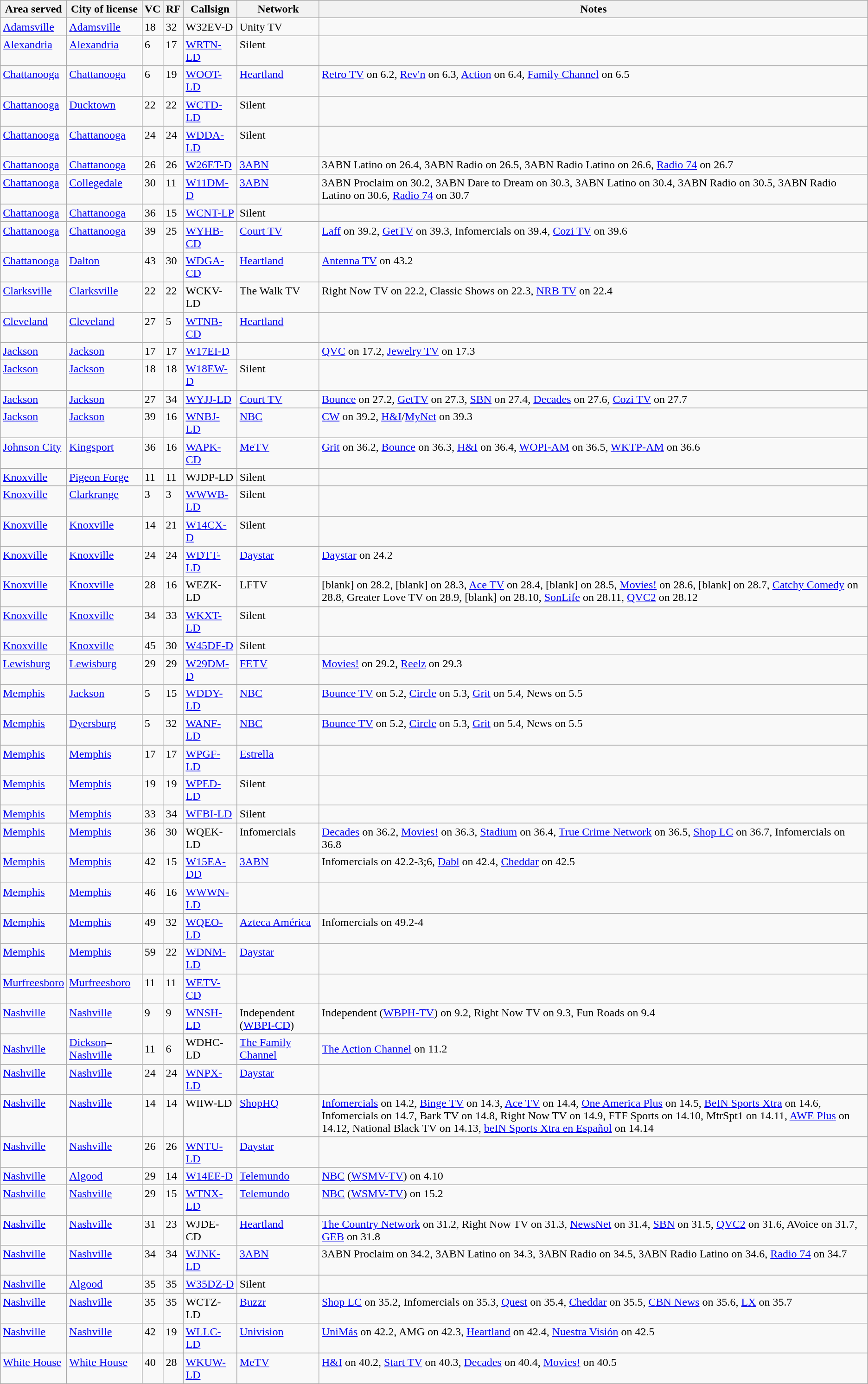<table class="sortable wikitable" style="margin: 1em 1em 1em 0; background: #f9f9f9;">
<tr>
<th>Area served</th>
<th>City of license</th>
<th>VC</th>
<th>RF</th>
<th>Callsign</th>
<th>Network</th>
<th class="unsortable">Notes</th>
</tr>
<tr style="vertical-align: top; text-align: left;">
<td><a href='#'>Adamsville</a></td>
<td><a href='#'>Adamsville</a></td>
<td>18</td>
<td>32</td>
<td>W32EV-D</td>
<td>Unity TV</td>
<td></td>
</tr>
<tr style="vertical-align: top; text-align: left;">
<td><a href='#'>Alexandria</a></td>
<td><a href='#'>Alexandria</a></td>
<td>6</td>
<td>17</td>
<td><a href='#'>WRTN-LD</a></td>
<td>Silent</td>
<td></td>
</tr>
<tr style="vertical-align: top; text-align: left;">
<td><a href='#'>Chattanooga</a></td>
<td><a href='#'>Chattanooga</a></td>
<td>6</td>
<td>19</td>
<td><a href='#'>WOOT-LD</a></td>
<td><a href='#'>Heartland</a></td>
<td><a href='#'>Retro TV</a> on 6.2, <a href='#'>Rev'n</a> on 6.3, <a href='#'>Action</a> on 6.4, <a href='#'>Family Channel</a> on 6.5</td>
</tr>
<tr style="vertical-align: top; text-align: left;">
<td><a href='#'>Chattanooga</a></td>
<td><a href='#'>Ducktown</a></td>
<td>22</td>
<td>22</td>
<td><a href='#'>WCTD-LD</a></td>
<td>Silent</td>
<td></td>
</tr>
<tr style="vertical-align: top; text-align: left;">
<td><a href='#'>Chattanooga</a></td>
<td><a href='#'>Chattanooga</a></td>
<td>24</td>
<td>24</td>
<td><a href='#'>WDDA-LD</a></td>
<td>Silent</td>
<td></td>
</tr>
<tr style="vertical-align: top; text-align: left;">
<td><a href='#'>Chattanooga</a></td>
<td><a href='#'>Chattanooga</a></td>
<td>26</td>
<td>26</td>
<td><a href='#'>W26ET-D</a></td>
<td><a href='#'>3ABN</a></td>
<td>3ABN Latino on 26.4, 3ABN Radio on 26.5, 3ABN Radio Latino on 26.6, <a href='#'>Radio 74</a> on 26.7</td>
</tr>
<tr style="vertical-align: top; text-align: left;">
<td><a href='#'>Chattanooga</a></td>
<td><a href='#'>Collegedale</a></td>
<td>30</td>
<td>11</td>
<td><a href='#'>W11DM-D</a></td>
<td><a href='#'>3ABN</a></td>
<td>3ABN Proclaim on 30.2, 3ABN Dare to Dream on 30.3, 3ABN Latino on 30.4, 3ABN Radio on 30.5, 3ABN Radio Latino on 30.6, <a href='#'>Radio 74</a> on 30.7</td>
</tr>
<tr style="vertical-align: top; text-align: left;">
<td><a href='#'>Chattanooga</a></td>
<td><a href='#'>Chattanooga</a></td>
<td>36</td>
<td>15</td>
<td><a href='#'>WCNT-LP</a></td>
<td>Silent</td>
<td></td>
</tr>
<tr style="vertical-align: top; text-align: left;">
<td><a href='#'>Chattanooga</a></td>
<td><a href='#'>Chattanooga</a></td>
<td>39</td>
<td>25</td>
<td><a href='#'>WYHB-CD</a></td>
<td><a href='#'>Court TV</a></td>
<td><a href='#'>Laff</a> on 39.2, <a href='#'>GetTV</a> on 39.3, Infomercials on 39.4, <a href='#'>Cozi TV</a> on 39.6</td>
</tr>
<tr style="vertical-align: top; text-align: left;">
<td><a href='#'>Chattanooga</a></td>
<td><a href='#'>Dalton</a></td>
<td>43</td>
<td>30</td>
<td><a href='#'>WDGA-CD</a></td>
<td><a href='#'>Heartland</a></td>
<td><a href='#'>Antenna TV</a> on 43.2</td>
</tr>
<tr style="vertical-align: top; text-align: left;">
<td><a href='#'>Clarksville</a></td>
<td><a href='#'>Clarksville</a></td>
<td>22</td>
<td>22</td>
<td>WCKV-LD</td>
<td>The Walk TV</td>
<td>Right Now TV on 22.2, Classic Shows on 22.3, <a href='#'>NRB TV</a> on 22.4</td>
</tr>
<tr style="vertical-align: top; text-align: left;">
<td><a href='#'>Cleveland</a></td>
<td><a href='#'>Cleveland</a></td>
<td>27</td>
<td>5</td>
<td><a href='#'>WTNB-CD</a></td>
<td><a href='#'>Heartland</a></td>
<td></td>
</tr>
<tr style="vertical-align: top; text-align: left;">
<td><a href='#'>Jackson</a></td>
<td><a href='#'>Jackson</a></td>
<td>17</td>
<td>17</td>
<td><a href='#'>W17EI-D</a></td>
<td></td>
<td><a href='#'>QVC</a> on 17.2, <a href='#'>Jewelry TV</a> on 17.3</td>
</tr>
<tr style="vertical-align: top; text-align: left;">
<td><a href='#'>Jackson</a></td>
<td><a href='#'>Jackson</a></td>
<td>18</td>
<td>18</td>
<td><a href='#'>W18EW-D</a></td>
<td>Silent</td>
<td></td>
</tr>
<tr style="vertical-align: top; text-align: left;">
<td><a href='#'>Jackson</a></td>
<td><a href='#'>Jackson</a></td>
<td>27</td>
<td>34</td>
<td><a href='#'>WYJJ-LD</a></td>
<td><a href='#'>Court TV</a></td>
<td><a href='#'>Bounce</a> on 27.2, <a href='#'>GetTV</a> on 27.3, <a href='#'>SBN</a> on 27.4, <a href='#'>Decades</a> on 27.6, <a href='#'>Cozi TV</a> on 27.7</td>
</tr>
<tr style="vertical-align: top; text-align: left;">
<td><a href='#'>Jackson</a></td>
<td><a href='#'>Jackson</a></td>
<td>39</td>
<td>16</td>
<td><a href='#'>WNBJ-LD</a></td>
<td><a href='#'>NBC</a></td>
<td><a href='#'>CW</a> on 39.2, <a href='#'>H&I</a>/<a href='#'>MyNet</a> on 39.3</td>
</tr>
<tr style="vertical-align: top; text-align: left;">
<td><a href='#'>Johnson City</a></td>
<td><a href='#'>Kingsport</a></td>
<td>36</td>
<td>16</td>
<td><a href='#'>WAPK-CD</a></td>
<td><a href='#'>MeTV</a></td>
<td><a href='#'>Grit</a> on 36.2, <a href='#'>Bounce</a> on 36.3, <a href='#'>H&I</a> on 36.4, <a href='#'>WOPI-AM</a> on 36.5, <a href='#'>WKTP-AM</a> on 36.6</td>
</tr>
<tr style="vertical-align: top; text-align: left;">
<td><a href='#'>Knoxville</a></td>
<td><a href='#'>Pigeon Forge</a></td>
<td>11</td>
<td>11</td>
<td>WJDP-LD</td>
<td>Silent</td>
<td></td>
</tr>
<tr style="vertical-align: top; text-align: left;">
<td><a href='#'>Knoxville</a></td>
<td><a href='#'>Clarkrange</a></td>
<td>3</td>
<td>3</td>
<td><a href='#'>WWWB-LD</a></td>
<td>Silent</td>
<td></td>
</tr>
<tr style="vertical-align: top; text-align: left;">
<td><a href='#'>Knoxville</a></td>
<td><a href='#'>Knoxville</a></td>
<td>14</td>
<td>21</td>
<td><a href='#'>W14CX-D</a></td>
<td>Silent</td>
<td></td>
</tr>
<tr style="vertical-align: top; text-align: left;">
<td><a href='#'>Knoxville</a></td>
<td><a href='#'>Knoxville</a></td>
<td>24</td>
<td>24</td>
<td><a href='#'>WDTT-LD</a></td>
<td><a href='#'>Daystar</a></td>
<td><a href='#'>Daystar</a> on 24.2</td>
</tr>
<tr style="vertical-align: top; text-align: left;">
<td><a href='#'>Knoxville</a></td>
<td><a href='#'>Knoxville</a></td>
<td>28</td>
<td>16</td>
<td>WEZK-LD</td>
<td>LFTV</td>
<td>[blank] on 28.2, [blank] on 28.3, <a href='#'>Ace TV</a> on 28.4, [blank] on 28.5, <a href='#'>Movies!</a> on 28.6, [blank] on 28.7, <a href='#'>Catchy Comedy</a> on 28.8, Greater Love TV on 28.9, [blank] on 28.10, <a href='#'>SonLife</a> on 28.11, <a href='#'>QVC2</a> on 28.12</td>
</tr>
<tr style="vertical-align: top; text-align: left;">
<td><a href='#'>Knoxville</a></td>
<td><a href='#'>Knoxville</a></td>
<td>34</td>
<td>33</td>
<td><a href='#'>WKXT-LD</a></td>
<td>Silent</td>
<td></td>
</tr>
<tr style="vertical-align: top; text-align: left;">
<td><a href='#'>Knoxville</a></td>
<td><a href='#'>Knoxville</a></td>
<td>45</td>
<td>30</td>
<td><a href='#'>W45DF-D</a></td>
<td>Silent</td>
<td></td>
</tr>
<tr style="vertical-align: top; text-align: left;">
<td><a href='#'>Lewisburg</a></td>
<td><a href='#'>Lewisburg</a></td>
<td>29</td>
<td>29</td>
<td><a href='#'>W29DM-D</a></td>
<td><a href='#'>FETV</a></td>
<td><a href='#'>Movies!</a> on 29.2, <a href='#'>Reelz</a> on 29.3</td>
</tr>
<tr style="vertical-align: top; text-align: left;">
<td><a href='#'>Memphis</a></td>
<td><a href='#'>Jackson</a></td>
<td>5</td>
<td>15</td>
<td><a href='#'>WDDY-LD</a></td>
<td><a href='#'>NBC</a></td>
<td><a href='#'>Bounce TV</a> on 5.2, <a href='#'>Circle</a> on 5.3, <a href='#'>Grit</a> on 5.4, News on 5.5</td>
</tr>
<tr style="vertical-align: top; text-align: left;">
<td><a href='#'>Memphis</a></td>
<td><a href='#'>Dyersburg</a></td>
<td>5</td>
<td>32</td>
<td><a href='#'>WANF-LD</a></td>
<td><a href='#'>NBC</a></td>
<td><a href='#'>Bounce TV</a> on 5.2, <a href='#'>Circle</a> on 5.3, <a href='#'>Grit</a> on 5.4, News on 5.5</td>
</tr>
<tr style="vertical-align: top; text-align: left;">
<td><a href='#'>Memphis</a></td>
<td><a href='#'>Memphis</a></td>
<td>17</td>
<td>17</td>
<td><a href='#'>WPGF-LD</a></td>
<td><a href='#'>Estrella</a></td>
<td></td>
</tr>
<tr style="vertical-align: top; text-align: left;">
<td><a href='#'>Memphis</a></td>
<td><a href='#'>Memphis</a></td>
<td>19</td>
<td>19</td>
<td><a href='#'>WPED-LD</a></td>
<td>Silent</td>
<td></td>
</tr>
<tr style="vertical-align: top; text-align: left;">
<td><a href='#'>Memphis</a></td>
<td><a href='#'>Memphis</a></td>
<td>33</td>
<td>34</td>
<td><a href='#'>WFBI-LD</a></td>
<td>Silent</td>
<td></td>
</tr>
<tr style="vertical-align: top; text-align: left;">
<td><a href='#'>Memphis</a></td>
<td><a href='#'>Memphis</a></td>
<td>36</td>
<td>30</td>
<td>WQEK-LD</td>
<td>Infomercials</td>
<td><a href='#'>Decades</a> on 36.2, <a href='#'>Movies!</a> on 36.3, <a href='#'>Stadium</a> on 36.4, <a href='#'>True Crime Network</a> on 36.5, <a href='#'>Shop LC</a> on 36.7, Infomercials on 36.8</td>
</tr>
<tr style="vertical-align: top; text-align: left;">
<td><a href='#'>Memphis</a></td>
<td><a href='#'>Memphis</a></td>
<td>42</td>
<td>15</td>
<td><a href='#'>W15EA-DD</a></td>
<td><a href='#'>3ABN</a></td>
<td>Infomercials on 42.2-3;6, <a href='#'>Dabl</a> on 42.4, <a href='#'>Cheddar</a> on 42.5</td>
</tr>
<tr style="vertical-align: top; text-align: left;">
<td><a href='#'>Memphis</a></td>
<td><a href='#'>Memphis</a></td>
<td>46</td>
<td>16</td>
<td><a href='#'>WWWN-LD</a></td>
<td></td>
<td></td>
</tr>
<tr style="vertical-align: top; text-align: left;">
<td><a href='#'>Memphis</a></td>
<td><a href='#'>Memphis</a></td>
<td>49</td>
<td>32</td>
<td><a href='#'>WQEO-LD</a></td>
<td><a href='#'>Azteca América</a></td>
<td>Infomercials on 49.2-4</td>
</tr>
<tr style="vertical-align: top; text-align: left;">
<td><a href='#'>Memphis</a></td>
<td><a href='#'>Memphis</a></td>
<td>59</td>
<td>22</td>
<td><a href='#'>WDNM-LD</a></td>
<td><a href='#'>Daystar</a></td>
</tr>
<tr style="vertical-align: top; text-align: left;">
<td><a href='#'>Murfreesboro</a></td>
<td><a href='#'>Murfreesboro</a></td>
<td>11</td>
<td>11</td>
<td><a href='#'>WETV-CD</a></td>
<td></td>
<td></td>
</tr>
<tr style="vertical-align: top; text-align: left;">
<td><a href='#'>Nashville</a></td>
<td><a href='#'>Nashville</a></td>
<td>9</td>
<td>9</td>
<td><a href='#'>WNSH-LD</a></td>
<td>Independent (<a href='#'>WBPI-CD</a>)</td>
<td>Independent (<a href='#'>WBPH-TV</a>) on 9.2, Right Now TV on 9.3, Fun Roads on 9.4</td>
</tr>
<tr>
<td><a href='#'>Nashville</a></td>
<td><a href='#'>Dickson</a>–<a href='#'>Nashville</a></td>
<td>11</td>
<td>6</td>
<td>WDHC-LD</td>
<td><a href='#'>The Family Channel</a></td>
<td><a href='#'>The Action Channel</a> on 11.2</td>
</tr>
<tr style="vertical-align: top; text-align: left;">
<td><a href='#'>Nashville</a></td>
<td><a href='#'>Nashville</a></td>
<td>24</td>
<td>24</td>
<td><a href='#'>WNPX-LD</a></td>
<td><a href='#'>Daystar</a></td>
</tr>
<tr style="vertical-align: top; text-align: left;">
<td><a href='#'>Nashville</a></td>
<td><a href='#'>Nashville</a></td>
<td>14</td>
<td>14</td>
<td>WIIW-LD</td>
<td><a href='#'>ShopHQ</a></td>
<td><a href='#'>Infomercials</a> on 14.2, <a href='#'>Binge TV</a> on 14.3, <a href='#'>Ace TV</a> on 14.4, <a href='#'>One America Plus</a> on 14.5, <a href='#'>BeIN Sports Xtra</a> on 14.6, Infomercials on 14.7, Bark TV on 14.8, Right Now TV on 14.9, FTF Sports on 14.10, MtrSpt1 on 14.11, <a href='#'>AWE Plus</a> on 14.12, National Black TV on 14.13, <a href='#'>beIN Sports Xtra en Español</a> on 14.14</td>
</tr>
<tr style="vertical-align: top; text-align: left;">
<td><a href='#'>Nashville</a></td>
<td><a href='#'>Nashville</a></td>
<td>26</td>
<td>26</td>
<td><a href='#'>WNTU-LD</a></td>
<td><a href='#'>Daystar</a></td>
<td></td>
</tr>
<tr style="vertical-align: top; text-align: left;">
<td><a href='#'>Nashville</a></td>
<td><a href='#'>Algood</a></td>
<td>29</td>
<td>14</td>
<td><a href='#'>W14EE-D</a></td>
<td><a href='#'>Telemundo</a></td>
<td><a href='#'>NBC</a> (<a href='#'>WSMV-TV</a>) on 4.10</td>
</tr>
<tr style="vertical-align: top; text-align: left;">
<td><a href='#'>Nashville</a></td>
<td><a href='#'>Nashville</a></td>
<td>29</td>
<td>15</td>
<td><a href='#'>WTNX-LD</a></td>
<td><a href='#'>Telemundo</a></td>
<td><a href='#'>NBC</a> (<a href='#'>WSMV-TV</a>) on 15.2</td>
</tr>
<tr style="vertical-align: top; text-align: left;">
<td><a href='#'>Nashville</a></td>
<td><a href='#'>Nashville</a></td>
<td>31</td>
<td>23</td>
<td>WJDE-CD</td>
<td><a href='#'>Heartland</a></td>
<td><a href='#'>The Country Network</a> on 31.2, Right Now TV on 31.3, <a href='#'>NewsNet</a> on 31.4, <a href='#'>SBN</a> on 31.5, <a href='#'>QVC2</a> on 31.6, AVoice on 31.7, <a href='#'>GEB</a> on 31.8</td>
</tr>
<tr style="vertical-align: top; text-align: left;">
<td><a href='#'>Nashville</a></td>
<td><a href='#'>Nashville</a></td>
<td>34</td>
<td>34</td>
<td><a href='#'>WJNK-LD</a></td>
<td><a href='#'>3ABN</a></td>
<td>3ABN Proclaim on 34.2, 3ABN Latino on 34.3, 3ABN Radio on 34.5, 3ABN Radio Latino on 34.6, <a href='#'>Radio 74</a> on 34.7</td>
</tr>
<tr style="vertical-align: top; text-align: left;">
<td><a href='#'>Nashville</a></td>
<td><a href='#'>Algood</a></td>
<td>35</td>
<td>35</td>
<td><a href='#'>W35DZ-D</a></td>
<td>Silent</td>
<td></td>
</tr>
<tr style="vertical-align: top; text-align: left;">
<td><a href='#'>Nashville</a></td>
<td><a href='#'>Nashville</a></td>
<td>35</td>
<td>35</td>
<td>WCTZ-LD</td>
<td><a href='#'>Buzzr</a></td>
<td><a href='#'>Shop LC</a> on 35.2, Infomercials on 35.3, <a href='#'>Quest</a> on 35.4, <a href='#'>Cheddar</a> on 35.5, <a href='#'>CBN News</a> on 35.6, <a href='#'>LX</a> on 35.7</td>
</tr>
<tr style="vertical-align: top; text-align: left;">
<td><a href='#'>Nashville</a></td>
<td><a href='#'>Nashville</a></td>
<td>42</td>
<td>19</td>
<td><a href='#'>WLLC-LD</a></td>
<td><a href='#'>Univision</a></td>
<td><a href='#'>UniMás</a> on 42.2, AMG on 42.3, <a href='#'>Heartland</a> on 42.4, <a href='#'>Nuestra Visión</a> on 42.5</td>
</tr>
<tr style="vertical-align: top; text-align: left;">
<td><a href='#'>White House</a></td>
<td><a href='#'>White House</a></td>
<td>40</td>
<td>28</td>
<td><a href='#'>WKUW-LD</a></td>
<td><a href='#'>MeTV</a></td>
<td><a href='#'>H&I</a> on 40.2, <a href='#'>Start TV</a> on 40.3, <a href='#'>Decades</a> on 40.4, <a href='#'>Movies!</a> on 40.5</td>
</tr>
</table>
